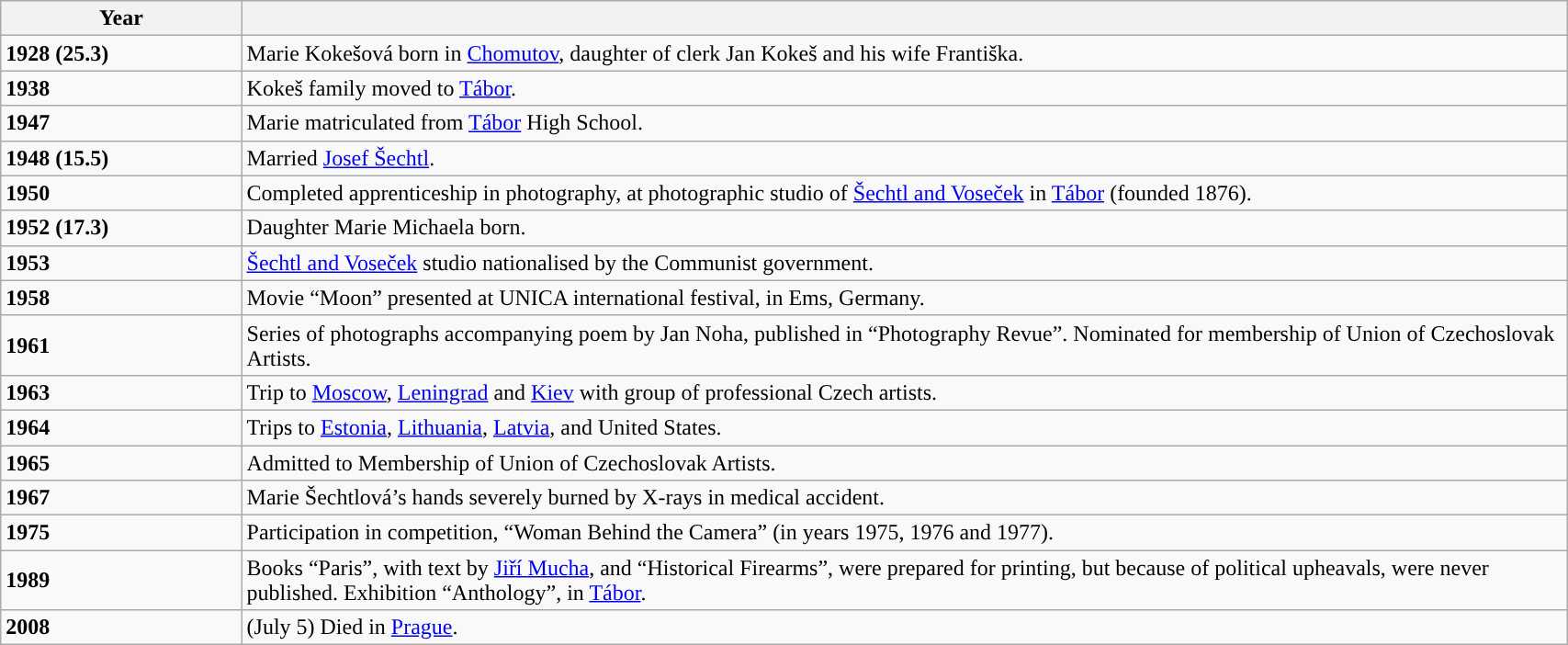<table class="wikitable" width=90%>
<tr bgcolor="#efefef">
<th width="6%">Year</th>
<th width="33%"></th>
</tr>
<tr valign=top>
<td><strong>1928 (25.3)</strong></td>
<td>Marie Kokešová born in <a href='#'>Chomutov</a>, daughter of clerk Jan Kokeš and his wife Františka.</td>
</tr>
<tr>
<td><strong>1938</strong></td>
<td>Kokeš family moved to <a href='#'>Tábor</a>.</td>
</tr>
<tr>
<td><strong>1947</strong></td>
<td>Marie matriculated from <a href='#'>Tábor</a> High School.</td>
</tr>
<tr>
<td><strong>1948 (15.5)</strong></td>
<td>Married <a href='#'>Josef Šechtl</a>.</td>
</tr>
<tr>
<td><strong>1950</strong></td>
<td>Completed apprenticeship in photography, at photographic studio of <a href='#'>Šechtl and Voseček</a> in <a href='#'>Tábor</a> (founded 1876).</td>
</tr>
<tr>
<td><strong>1952 (17.3)</strong></td>
<td>Daughter Marie Michaela born.</td>
</tr>
<tr>
<td><strong>1953</strong></td>
<td><a href='#'>Šechtl and Voseček</a> studio nationalised by the Communist government.</td>
</tr>
<tr>
<td><strong>1958</strong></td>
<td>Movie “Moon” presented at UNICA international festival, in Ems, Germany.</td>
</tr>
<tr>
<td><strong>1961</strong></td>
<td>Series of photographs accompanying poem by Jan Noha, published in “Photography Revue”. Nominated for membership of Union of Czechoslovak Artists.</td>
</tr>
<tr>
<td><strong>1963</strong></td>
<td>Trip to <a href='#'>Moscow</a>, <a href='#'>Leningrad</a> and <a href='#'>Kiev</a> with group of professional Czech artists.</td>
</tr>
<tr>
<td><strong>1964</strong></td>
<td>Trips to <a href='#'>Estonia</a>, <a href='#'>Lithuania</a>, <a href='#'>Latvia</a>, and United States.</td>
</tr>
<tr>
<td><strong>1965</strong></td>
<td>Admitted to Membership of Union of Czechoslovak Artists.</td>
</tr>
<tr>
<td><strong>1967</strong></td>
<td>Marie Šechtlová’s hands severely burned by X-rays in medical accident.</td>
</tr>
<tr>
<td><strong>1975</strong></td>
<td>Participation in competition, “Woman Behind the Camera” (in years 1975, 1976 and 1977).</td>
</tr>
<tr>
<td><strong>1989</strong></td>
<td>Books “Paris”, with text by <a href='#'>Jiří Mucha</a>, and “Historical Firearms”, were prepared for printing, but because of political upheavals, were never published. Exhibition “Anthology”, in <a href='#'>Tábor</a>.</td>
</tr>
<tr>
<td><strong>2008</strong></td>
<td>(July 5) Died in <a href='#'>Prague</a>.</td>
</tr>
</table>
